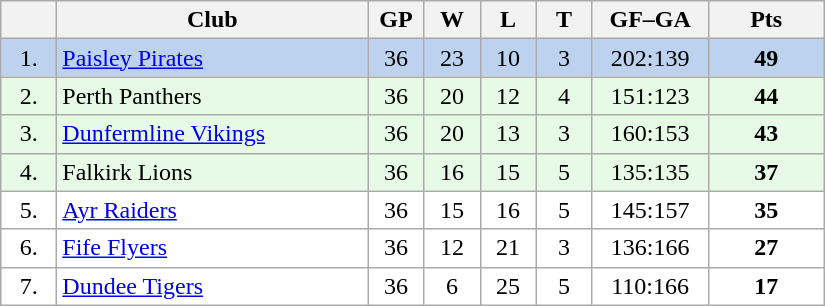<table class="wikitable">
<tr>
<th width="30"></th>
<th width="200">Club</th>
<th width="30">GP</th>
<th width="30">W</th>
<th width="30">L</th>
<th width="30">T</th>
<th width="70">GF–GA</th>
<th width="70">Pts</th>
</tr>
<tr bgcolor="#BCD2EE" align="center">
<td>1.</td>
<td align="left"><a href='#'>Paisley Pirates</a></td>
<td>36</td>
<td>23</td>
<td>10</td>
<td>3</td>
<td>202:139</td>
<td><strong>49</strong></td>
</tr>
<tr bgcolor="#e6fae6" align="center">
<td>2.</td>
<td align="left">Perth Panthers</td>
<td>36</td>
<td>20</td>
<td>12</td>
<td>4</td>
<td>151:123</td>
<td><strong>44</strong></td>
</tr>
<tr bgcolor="#e6fae6" align="center">
<td>3.</td>
<td align="left"><a href='#'>Dunfermline Vikings</a></td>
<td>36</td>
<td>20</td>
<td>13</td>
<td>3</td>
<td>160:153</td>
<td><strong>43</strong></td>
</tr>
<tr bgcolor="#e6fae6" align="center">
<td>4.</td>
<td align="left">Falkirk Lions</td>
<td>36</td>
<td>16</td>
<td>15</td>
<td>5</td>
<td>135:135</td>
<td><strong>37</strong></td>
</tr>
<tr bgcolor="#FFFFFF" align="center">
<td>5.</td>
<td align="left"><a href='#'>Ayr Raiders</a></td>
<td>36</td>
<td>15</td>
<td>16</td>
<td>5</td>
<td>145:157</td>
<td><strong>35</strong></td>
</tr>
<tr bgcolor="#FFFFFF" align="center">
<td>6.</td>
<td align="left"><a href='#'>Fife Flyers</a></td>
<td>36</td>
<td>12</td>
<td>21</td>
<td>3</td>
<td>136:166</td>
<td><strong>27</strong></td>
</tr>
<tr bgcolor="#FFFFFF" align="center">
<td>7.</td>
<td align="left"><a href='#'>Dundee Tigers</a></td>
<td>36</td>
<td>6</td>
<td>25</td>
<td>5</td>
<td>110:166</td>
<td><strong>17</strong></td>
</tr>
</table>
